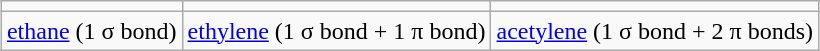<table class="wikitable" style="margin:1em auto; text-align:center;">
<tr>
<td></td>
<td></td>
<td></td>
</tr>
<tr>
<td><a href='#'>ethane</a> (1 σ bond)</td>
<td><a href='#'>ethylene</a> (1 σ  bond + 1 π bond)</td>
<td><a href='#'>acetylene</a> (1 σ  bond + 2 π bonds)</td>
</tr>
</table>
